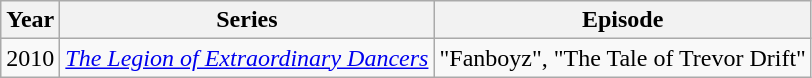<table class="wikitable">
<tr>
<th>Year</th>
<th>Series</th>
<th>Episode</th>
</tr>
<tr>
<td>2010</td>
<td><em><a href='#'>The Legion of Extraordinary Dancers</a></em></td>
<td>"Fanboyz", "The Tale of Trevor Drift"</td>
</tr>
</table>
